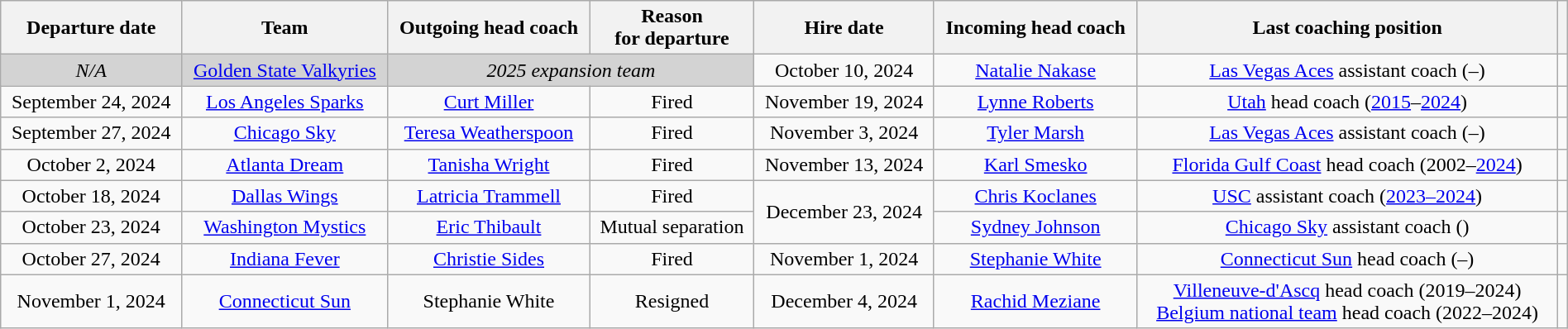<table class="wikitable sortable" style="width:100%; text-align: center">
<tr>
<th>Departure date</th>
<th>Team</th>
<th>Outgoing head coach</th>
<th>Reason<br>for departure</th>
<th>Hire date</th>
<th>Incoming head coach</th>
<th class="unsortable">Last coaching position</th>
<th class="unsortable"></th>
</tr>
<tr>
<td bgcolor="lightgray"><em>N/A</em></td>
<td bgcolor="lightgray"><a href='#'>Golden State Valkyries</a></td>
<td bgcolor="lightgray" colspan=2><em>2025 expansion team</em></td>
<td>October 10, 2024</td>
<td><a href='#'>Natalie Nakase</a></td>
<td><a href='#'>Las Vegas Aces</a> assistant coach (–)</td>
<td></td>
</tr>
<tr>
<td>September 24, 2024</td>
<td><a href='#'>Los Angeles Sparks</a></td>
<td><a href='#'>Curt Miller</a></td>
<td>Fired</td>
<td>November 19, 2024</td>
<td><a href='#'>Lynne Roberts</a></td>
<td><a href='#'>Utah</a> head coach (<a href='#'>2015</a>–<a href='#'>2024</a>)</td>
<td></td>
</tr>
<tr>
<td>September 27, 2024</td>
<td><a href='#'>Chicago Sky</a></td>
<td><a href='#'>Teresa Weatherspoon</a></td>
<td>Fired</td>
<td>November 3, 2024</td>
<td><a href='#'>Tyler Marsh</a></td>
<td><a href='#'>Las Vegas Aces</a> assistant coach (–)</td>
<td></td>
</tr>
<tr>
<td>October 2, 2024</td>
<td><a href='#'>Atlanta Dream</a></td>
<td><a href='#'>Tanisha Wright</a></td>
<td>Fired</td>
<td>November 13, 2024</td>
<td><a href='#'>Karl Smesko</a></td>
<td><a href='#'>Florida Gulf Coast</a> head coach (2002–<a href='#'>2024</a>)</td>
<td></td>
</tr>
<tr>
<td>October 18, 2024</td>
<td><a href='#'>Dallas Wings</a></td>
<td><a href='#'>Latricia Trammell</a></td>
<td>Fired</td>
<td rowspan=2>December 23, 2024</td>
<td><a href='#'>Chris Koclanes</a></td>
<td><a href='#'>USC</a> assistant coach (<a href='#'>2023–2024</a>)</td>
<td></td>
</tr>
<tr>
<td>October 23, 2024</td>
<td><a href='#'>Washington Mystics</a></td>
<td><a href='#'>Eric Thibault</a></td>
<td>Mutual separation</td>
<td><a href='#'>Sydney Johnson</a></td>
<td><a href='#'>Chicago Sky</a> assistant coach ()</td>
<td></td>
</tr>
<tr>
<td>October 27, 2024</td>
<td><a href='#'>Indiana Fever</a></td>
<td><a href='#'>Christie Sides</a></td>
<td>Fired</td>
<td>November 1, 2024</td>
<td><a href='#'>Stephanie White</a></td>
<td><a href='#'>Connecticut Sun</a> head coach (–)</td>
<td></td>
</tr>
<tr>
<td>November 1, 2024</td>
<td><a href='#'>Connecticut Sun</a></td>
<td>Stephanie White</td>
<td>Resigned</td>
<td>December 4, 2024</td>
<td><a href='#'>Rachid Meziane</a></td>
<td><a href='#'>Villeneuve-d'Ascq</a> head coach (2019–2024)<br><a href='#'>Belgium national team</a> head coach (2022–2024)</td>
<td></td>
</tr>
</table>
